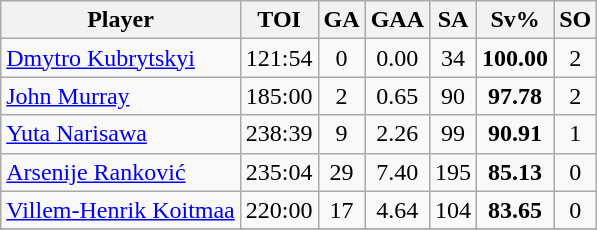<table class="wikitable sortable" style="text-align:center;">
<tr>
<th>Player</th>
<th>TOI</th>
<th>GA</th>
<th>GAA</th>
<th>SA</th>
<th>Sv%</th>
<th>SO</th>
</tr>
<tr>
<td style="text-align:left;"> <a href='#'>Dmytro Kubrytskyi</a></td>
<td>121:54</td>
<td>0</td>
<td>0.00</td>
<td>34</td>
<td><strong>100.00</strong></td>
<td>2</td>
</tr>
<tr>
<td style="text-align:left;"> <a href='#'>John Murray</a></td>
<td>185:00</td>
<td>2</td>
<td>0.65</td>
<td>90</td>
<td><strong>97.78</strong></td>
<td>2</td>
</tr>
<tr>
<td style="text-align:left;"> <a href='#'>Yuta Narisawa</a></td>
<td>238:39</td>
<td>9</td>
<td>2.26</td>
<td>99</td>
<td><strong>90.91</strong></td>
<td>1</td>
</tr>
<tr>
<td style="text-align:left;"> <a href='#'>Arsenije Ranković</a></td>
<td>235:04</td>
<td>29</td>
<td>7.40</td>
<td>195</td>
<td><strong>85.13</strong></td>
<td>0</td>
</tr>
<tr>
<td style="text-align:left;"> <a href='#'>Villem-Henrik Koitmaa</a></td>
<td>220:00</td>
<td>17</td>
<td>4.64</td>
<td>104</td>
<td><strong>83.65</strong></td>
<td>0</td>
</tr>
<tr>
</tr>
</table>
